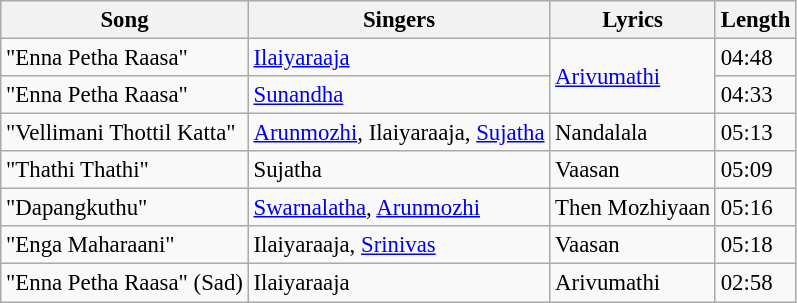<table class="wikitable" style="font-size:95%;">
<tr>
<th>Song</th>
<th>Singers</th>
<th>Lyrics</th>
<th>Length</th>
</tr>
<tr>
<td>"Enna Petha Raasa"</td>
<td><a href='#'>Ilaiyaraaja</a></td>
<td rowspan=2><a href='#'>Arivumathi</a></td>
<td>04:48</td>
</tr>
<tr>
<td>"Enna Petha Raasa"</td>
<td><a href='#'>Sunandha</a></td>
<td>04:33</td>
</tr>
<tr>
<td>"Vellimani Thottil Katta"</td>
<td><a href='#'>Arunmozhi</a>, Ilaiyaraaja, <a href='#'>Sujatha</a></td>
<td>Nandalala</td>
<td>05:13</td>
</tr>
<tr>
<td>"Thathi Thathi"</td>
<td>Sujatha</td>
<td>Vaasan</td>
<td>05:09</td>
</tr>
<tr>
<td>"Dapangkuthu"</td>
<td><a href='#'>Swarnalatha</a>, <a href='#'>Arunmozhi</a></td>
<td>Then Mozhiyaan</td>
<td>05:16</td>
</tr>
<tr>
<td>"Enga Maharaani"</td>
<td>Ilaiyaraaja, <a href='#'>Srinivas</a></td>
<td>Vaasan</td>
<td>05:18</td>
</tr>
<tr>
<td>"Enna Petha Raasa" (Sad)</td>
<td>Ilaiyaraaja</td>
<td>Arivumathi</td>
<td>02:58</td>
</tr>
</table>
